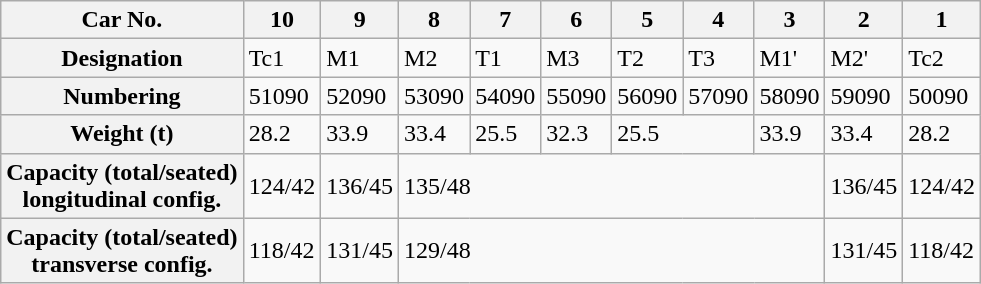<table class="wikitable">
<tr>
<th>Car No.</th>
<th>10</th>
<th>9</th>
<th>8</th>
<th>7</th>
<th>6</th>
<th>5</th>
<th>4</th>
<th>3</th>
<th>2</th>
<th>1</th>
</tr>
<tr>
<th>Designation</th>
<td>Tc1</td>
<td>M1</td>
<td>M2</td>
<td>T1</td>
<td>M3</td>
<td>T2</td>
<td>T3</td>
<td>M1'</td>
<td>M2'</td>
<td>Tc2</td>
</tr>
<tr>
<th>Numbering</th>
<td>51090</td>
<td>52090</td>
<td>53090</td>
<td>54090</td>
<td>55090</td>
<td>56090</td>
<td>57090</td>
<td>58090</td>
<td>59090</td>
<td>50090</td>
</tr>
<tr>
<th>Weight (t)</th>
<td>28.2</td>
<td>33.9</td>
<td>33.4</td>
<td>25.5</td>
<td>32.3</td>
<td colspan="2">25.5</td>
<td>33.9</td>
<td>33.4</td>
<td>28.2</td>
</tr>
<tr>
<th>Capacity (total/seated)<br>longitudinal config.</th>
<td>124/42</td>
<td>136/45</td>
<td colspan="6">135/48</td>
<td>136/45</td>
<td>124/42</td>
</tr>
<tr>
<th>Capacity (total/seated)<br>transverse config.</th>
<td>118/42</td>
<td>131/45</td>
<td colspan="6">129/48</td>
<td>131/45</td>
<td>118/42</td>
</tr>
</table>
